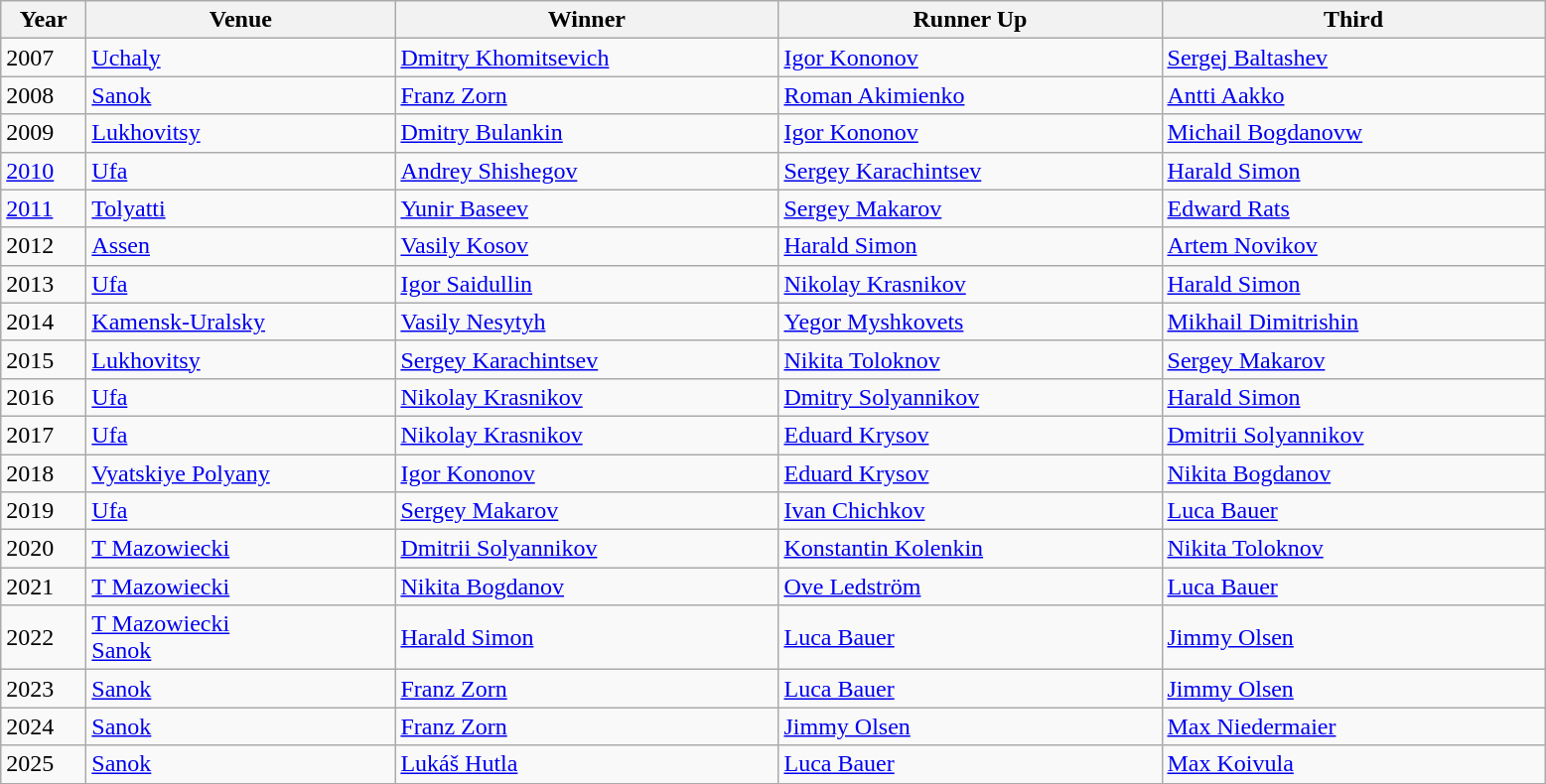<table class="wikitable">
<tr>
<th width=50 >Year</th>
<th width=200 >Venue</th>
<th width=250 >Winner</th>
<th width=250 >Runner Up</th>
<th width=250 >Third</th>
</tr>
<tr>
<td>2007</td>
<td> <a href='#'>Uchaly</a></td>
<td> <a href='#'>Dmitry Khomitsevich</a></td>
<td> <a href='#'>Igor Kononov</a></td>
<td> <a href='#'>Sergej Baltashev</a></td>
</tr>
<tr>
<td>2008</td>
<td> <a href='#'>Sanok</a></td>
<td> <a href='#'>Franz Zorn</a></td>
<td> <a href='#'>Roman Akimienko</a></td>
<td> <a href='#'>Antti Aakko</a></td>
</tr>
<tr>
<td>2009</td>
<td> <a href='#'>Lukhovitsy</a></td>
<td> <a href='#'>Dmitry Bulankin</a></td>
<td> <a href='#'>Igor Kononov</a></td>
<td> <a href='#'>Michail Bogdanovw</a></td>
</tr>
<tr>
<td><a href='#'>2010</a></td>
<td> <a href='#'>Ufa</a></td>
<td> <a href='#'>Andrey Shishegov</a></td>
<td> <a href='#'>Sergey Karachintsev</a></td>
<td> <a href='#'>Harald Simon</a></td>
</tr>
<tr>
<td><a href='#'>2011</a></td>
<td> <a href='#'>Tolyatti</a></td>
<td> <a href='#'>Yunir Baseev</a></td>
<td> <a href='#'>Sergey Makarov</a></td>
<td> <a href='#'>Edward Rats</a></td>
</tr>
<tr>
<td>2012</td>
<td> <a href='#'>Assen</a></td>
<td> <a href='#'>Vasily Kosov</a></td>
<td> <a href='#'>Harald Simon</a></td>
<td> <a href='#'>Artem Novikov</a></td>
</tr>
<tr>
<td>2013</td>
<td> <a href='#'>Ufa</a></td>
<td> <a href='#'>Igor Saidullin</a></td>
<td> <a href='#'>Nikolay Krasnikov</a></td>
<td> <a href='#'>Harald Simon</a></td>
</tr>
<tr>
<td>2014</td>
<td> <a href='#'>Kamensk-Uralsky</a></td>
<td> <a href='#'>Vasily Nesytyh</a></td>
<td> <a href='#'>Yegor Myshkovets</a></td>
<td> <a href='#'>Mikhail Dimitrishin</a></td>
</tr>
<tr>
<td>2015</td>
<td> <a href='#'>Lukhovitsy</a></td>
<td> <a href='#'>Sergey Karachintsev</a></td>
<td> <a href='#'>Nikita Toloknov</a></td>
<td> <a href='#'>Sergey Makarov</a></td>
</tr>
<tr>
<td>2016</td>
<td> <a href='#'>Ufa</a></td>
<td> <a href='#'>Nikolay Krasnikov</a></td>
<td> <a href='#'>Dmitry Solyannikov</a></td>
<td> <a href='#'>Harald Simon</a></td>
</tr>
<tr>
<td>2017</td>
<td> <a href='#'>Ufa</a></td>
<td> <a href='#'>Nikolay Krasnikov</a></td>
<td> <a href='#'>Eduard Krysov</a></td>
<td> <a href='#'>Dmitrii Solyannikov</a></td>
</tr>
<tr>
<td>2018</td>
<td> <a href='#'>Vyatskiye Polyany</a></td>
<td> <a href='#'>Igor Kononov</a></td>
<td> <a href='#'>Eduard Krysov</a></td>
<td> <a href='#'>Nikita Bogdanov</a></td>
</tr>
<tr>
<td>2019</td>
<td> <a href='#'>Ufa</a></td>
<td> <a href='#'>Sergey Makarov</a></td>
<td> <a href='#'>Ivan Chichkov</a></td>
<td> <a href='#'>Luca Bauer</a></td>
</tr>
<tr>
<td>2020</td>
<td> <a href='#'>T Mazowiecki</a></td>
<td> <a href='#'>Dmitrii Solyannikov</a></td>
<td> <a href='#'>Konstantin Kolenkin</a></td>
<td> <a href='#'>Nikita Toloknov</a></td>
</tr>
<tr>
<td>2021</td>
<td> <a href='#'>T Mazowiecki</a></td>
<td> <a href='#'>Nikita Bogdanov</a></td>
<td> <a href='#'>Ove Ledström</a></td>
<td> <a href='#'>Luca Bauer</a></td>
</tr>
<tr>
<td>2022</td>
<td> <a href='#'>T Mazowiecki</a><br> <a href='#'>Sanok</a></td>
<td> <a href='#'>Harald Simon</a></td>
<td> <a href='#'>Luca Bauer</a></td>
<td> <a href='#'>Jimmy Olsen</a></td>
</tr>
<tr>
<td>2023</td>
<td> <a href='#'>Sanok</a></td>
<td> <a href='#'>Franz Zorn</a></td>
<td> <a href='#'>Luca Bauer</a></td>
<td> <a href='#'>Jimmy Olsen</a></td>
</tr>
<tr>
<td>2024</td>
<td> <a href='#'>Sanok</a></td>
<td> <a href='#'>Franz Zorn</a></td>
<td> <a href='#'>Jimmy Olsen</a></td>
<td> <a href='#'>Max Niedermaier</a></td>
</tr>
<tr>
<td>2025</td>
<td> <a href='#'>Sanok</a></td>
<td> <a href='#'>Lukáš Hutla</a></td>
<td> <a href='#'>Luca Bauer</a></td>
<td> <a href='#'>Max Koivula</a></td>
</tr>
</table>
